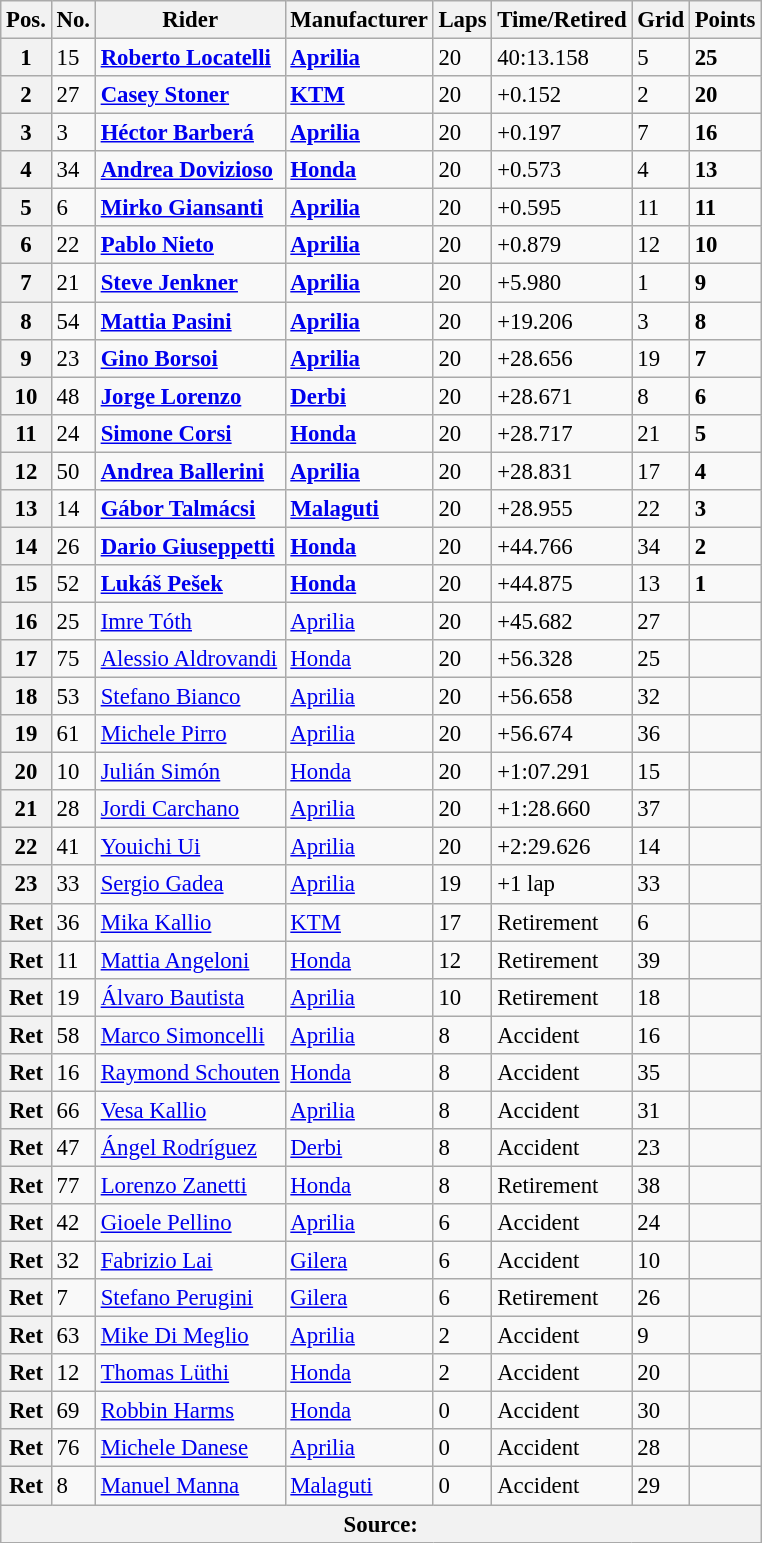<table class="wikitable" style="font-size: 95%;">
<tr>
<th>Pos.</th>
<th>No.</th>
<th>Rider</th>
<th>Manufacturer</th>
<th>Laps</th>
<th>Time/Retired</th>
<th>Grid</th>
<th>Points</th>
</tr>
<tr>
<th>1</th>
<td>15</td>
<td> <strong><a href='#'>Roberto Locatelli</a></strong></td>
<td><strong><a href='#'>Aprilia</a></strong></td>
<td>20</td>
<td>40:13.158</td>
<td>5</td>
<td><strong>25</strong></td>
</tr>
<tr>
<th>2</th>
<td>27</td>
<td> <strong><a href='#'>Casey Stoner</a></strong></td>
<td><strong><a href='#'>KTM</a></strong></td>
<td>20</td>
<td>+0.152</td>
<td>2</td>
<td><strong>20</strong></td>
</tr>
<tr>
<th>3</th>
<td>3</td>
<td> <strong><a href='#'>Héctor Barberá</a></strong></td>
<td><strong><a href='#'>Aprilia</a></strong></td>
<td>20</td>
<td>+0.197</td>
<td>7</td>
<td><strong>16</strong></td>
</tr>
<tr>
<th>4</th>
<td>34</td>
<td> <strong><a href='#'>Andrea Dovizioso</a></strong></td>
<td><strong><a href='#'>Honda</a></strong></td>
<td>20</td>
<td>+0.573</td>
<td>4</td>
<td><strong>13</strong></td>
</tr>
<tr>
<th>5</th>
<td>6</td>
<td> <strong><a href='#'>Mirko Giansanti</a></strong></td>
<td><strong><a href='#'>Aprilia</a></strong></td>
<td>20</td>
<td>+0.595</td>
<td>11</td>
<td><strong>11</strong></td>
</tr>
<tr>
<th>6</th>
<td>22</td>
<td> <strong><a href='#'>Pablo Nieto</a></strong></td>
<td><strong><a href='#'>Aprilia</a></strong></td>
<td>20</td>
<td>+0.879</td>
<td>12</td>
<td><strong>10</strong></td>
</tr>
<tr>
<th>7</th>
<td>21</td>
<td> <strong><a href='#'>Steve Jenkner</a></strong></td>
<td><strong><a href='#'>Aprilia</a></strong></td>
<td>20</td>
<td>+5.980</td>
<td>1</td>
<td><strong>9</strong></td>
</tr>
<tr>
<th>8</th>
<td>54</td>
<td> <strong><a href='#'>Mattia Pasini</a></strong></td>
<td><strong><a href='#'>Aprilia</a></strong></td>
<td>20</td>
<td>+19.206</td>
<td>3</td>
<td><strong>8</strong></td>
</tr>
<tr>
<th>9</th>
<td>23</td>
<td> <strong><a href='#'>Gino Borsoi</a></strong></td>
<td><strong><a href='#'>Aprilia</a></strong></td>
<td>20</td>
<td>+28.656</td>
<td>19</td>
<td><strong>7</strong></td>
</tr>
<tr>
<th>10</th>
<td>48</td>
<td> <strong><a href='#'>Jorge Lorenzo</a></strong></td>
<td><strong><a href='#'>Derbi</a></strong></td>
<td>20</td>
<td>+28.671</td>
<td>8</td>
<td><strong>6</strong></td>
</tr>
<tr>
<th>11</th>
<td>24</td>
<td> <strong><a href='#'>Simone Corsi</a></strong></td>
<td><strong><a href='#'>Honda</a></strong></td>
<td>20</td>
<td>+28.717</td>
<td>21</td>
<td><strong>5</strong></td>
</tr>
<tr>
<th>12</th>
<td>50</td>
<td> <strong><a href='#'>Andrea Ballerini</a></strong></td>
<td><strong><a href='#'>Aprilia</a></strong></td>
<td>20</td>
<td>+28.831</td>
<td>17</td>
<td><strong>4</strong></td>
</tr>
<tr>
<th>13</th>
<td>14</td>
<td> <strong><a href='#'>Gábor Talmácsi</a></strong></td>
<td><strong><a href='#'>Malaguti</a></strong></td>
<td>20</td>
<td>+28.955</td>
<td>22</td>
<td><strong>3</strong></td>
</tr>
<tr>
<th>14</th>
<td>26</td>
<td> <strong><a href='#'>Dario Giuseppetti</a></strong></td>
<td><strong><a href='#'>Honda</a></strong></td>
<td>20</td>
<td>+44.766</td>
<td>34</td>
<td><strong>2</strong></td>
</tr>
<tr>
<th>15</th>
<td>52</td>
<td> <strong><a href='#'>Lukáš Pešek</a></strong></td>
<td><strong><a href='#'>Honda</a></strong></td>
<td>20</td>
<td>+44.875</td>
<td>13</td>
<td><strong>1</strong></td>
</tr>
<tr>
<th>16</th>
<td>25</td>
<td> <a href='#'>Imre Tóth</a></td>
<td><a href='#'>Aprilia</a></td>
<td>20</td>
<td>+45.682</td>
<td>27</td>
<td></td>
</tr>
<tr>
<th>17</th>
<td>75</td>
<td> <a href='#'>Alessio Aldrovandi</a></td>
<td><a href='#'>Honda</a></td>
<td>20</td>
<td>+56.328</td>
<td>25</td>
<td></td>
</tr>
<tr>
<th>18</th>
<td>53</td>
<td> <a href='#'>Stefano Bianco</a></td>
<td><a href='#'>Aprilia</a></td>
<td>20</td>
<td>+56.658</td>
<td>32</td>
<td></td>
</tr>
<tr>
<th>19</th>
<td>61</td>
<td> <a href='#'>Michele Pirro</a></td>
<td><a href='#'>Aprilia</a></td>
<td>20</td>
<td>+56.674</td>
<td>36</td>
<td></td>
</tr>
<tr>
<th>20</th>
<td>10</td>
<td> <a href='#'>Julián Simón</a></td>
<td><a href='#'>Honda</a></td>
<td>20</td>
<td>+1:07.291</td>
<td>15</td>
<td></td>
</tr>
<tr>
<th>21</th>
<td>28</td>
<td> <a href='#'>Jordi Carchano</a></td>
<td><a href='#'>Aprilia</a></td>
<td>20</td>
<td>+1:28.660</td>
<td>37</td>
<td></td>
</tr>
<tr>
<th>22</th>
<td>41</td>
<td> <a href='#'>Youichi Ui</a></td>
<td><a href='#'>Aprilia</a></td>
<td>20</td>
<td>+2:29.626</td>
<td>14</td>
<td></td>
</tr>
<tr>
<th>23</th>
<td>33</td>
<td> <a href='#'>Sergio Gadea</a></td>
<td><a href='#'>Aprilia</a></td>
<td>19</td>
<td>+1 lap</td>
<td>33</td>
<td></td>
</tr>
<tr>
<th>Ret</th>
<td>36</td>
<td> <a href='#'>Mika Kallio</a></td>
<td><a href='#'>KTM</a></td>
<td>17</td>
<td>Retirement</td>
<td>6</td>
<td></td>
</tr>
<tr>
<th>Ret</th>
<td>11</td>
<td> <a href='#'>Mattia Angeloni</a></td>
<td><a href='#'>Honda</a></td>
<td>12</td>
<td>Retirement</td>
<td>39</td>
<td></td>
</tr>
<tr>
<th>Ret</th>
<td>19</td>
<td> <a href='#'>Álvaro Bautista</a></td>
<td><a href='#'>Aprilia</a></td>
<td>10</td>
<td>Retirement</td>
<td>18</td>
<td></td>
</tr>
<tr>
<th>Ret</th>
<td>58</td>
<td> <a href='#'>Marco Simoncelli</a></td>
<td><a href='#'>Aprilia</a></td>
<td>8</td>
<td>Accident</td>
<td>16</td>
<td></td>
</tr>
<tr>
<th>Ret</th>
<td>16</td>
<td> <a href='#'>Raymond Schouten</a></td>
<td><a href='#'>Honda</a></td>
<td>8</td>
<td>Accident</td>
<td>35</td>
<td></td>
</tr>
<tr>
<th>Ret</th>
<td>66</td>
<td> <a href='#'>Vesa Kallio</a></td>
<td><a href='#'>Aprilia</a></td>
<td>8</td>
<td>Accident</td>
<td>31</td>
<td></td>
</tr>
<tr>
<th>Ret</th>
<td>47</td>
<td> <a href='#'>Ángel Rodríguez</a></td>
<td><a href='#'>Derbi</a></td>
<td>8</td>
<td>Accident</td>
<td>23</td>
<td></td>
</tr>
<tr>
<th>Ret</th>
<td>77</td>
<td> <a href='#'>Lorenzo Zanetti</a></td>
<td><a href='#'>Honda</a></td>
<td>8</td>
<td>Retirement</td>
<td>38</td>
<td></td>
</tr>
<tr>
<th>Ret</th>
<td>42</td>
<td> <a href='#'>Gioele Pellino</a></td>
<td><a href='#'>Aprilia</a></td>
<td>6</td>
<td>Accident</td>
<td>24</td>
<td></td>
</tr>
<tr>
<th>Ret</th>
<td>32</td>
<td> <a href='#'>Fabrizio Lai</a></td>
<td><a href='#'>Gilera</a></td>
<td>6</td>
<td>Accident</td>
<td>10</td>
<td></td>
</tr>
<tr>
<th>Ret</th>
<td>7</td>
<td> <a href='#'>Stefano Perugini</a></td>
<td><a href='#'>Gilera</a></td>
<td>6</td>
<td>Retirement</td>
<td>26</td>
<td></td>
</tr>
<tr>
<th>Ret</th>
<td>63</td>
<td> <a href='#'>Mike Di Meglio</a></td>
<td><a href='#'>Aprilia</a></td>
<td>2</td>
<td>Accident</td>
<td>9</td>
<td></td>
</tr>
<tr>
<th>Ret</th>
<td>12</td>
<td> <a href='#'>Thomas Lüthi</a></td>
<td><a href='#'>Honda</a></td>
<td>2</td>
<td>Accident</td>
<td>20</td>
<td></td>
</tr>
<tr>
<th>Ret</th>
<td>69</td>
<td> <a href='#'>Robbin Harms</a></td>
<td><a href='#'>Honda</a></td>
<td>0</td>
<td>Accident</td>
<td>30</td>
<td></td>
</tr>
<tr>
<th>Ret</th>
<td>76</td>
<td> <a href='#'>Michele Danese</a></td>
<td><a href='#'>Aprilia</a></td>
<td>0</td>
<td>Accident</td>
<td>28</td>
<td></td>
</tr>
<tr>
<th>Ret</th>
<td>8</td>
<td> <a href='#'>Manuel Manna</a></td>
<td><a href='#'>Malaguti</a></td>
<td>0</td>
<td>Accident</td>
<td>29</td>
<td></td>
</tr>
<tr>
<th colspan=8>Source: </th>
</tr>
</table>
